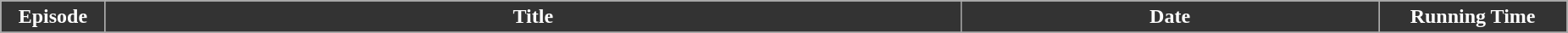<table class="wikitable plainrowheaders  mw-collapsible" style="background: #FFFFFF;" style="width:100%">
<tr>
<th scope="col" style="background:#333; color:#fff; width:5%;">Episode</th>
<th scope="col" style="background:#333; color:#fff; width:41%;">Title</th>
<th scope="col" style="background:#333; color:#fff; width:20%;">Date</th>
<th scope="col" style="background:#333; color:#fff; width:9%;">Running Time</th>
</tr>
<tr>
</tr>
</table>
